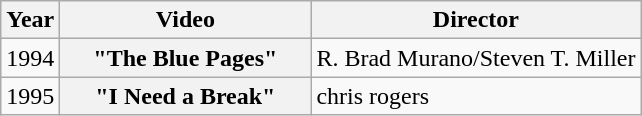<table class="wikitable plainrowheaders">
<tr>
<th>Year</th>
<th style="width:10em;">Video</th>
<th>Director</th>
</tr>
<tr>
<td>1994</td>
<th scope="row">"The Blue Pages"</th>
<td>R. Brad Murano/Steven T. Miller</td>
</tr>
<tr>
<td>1995</td>
<th scope="row">"I Need a Break"</th>
<td>chris rogers</td>
</tr>
</table>
